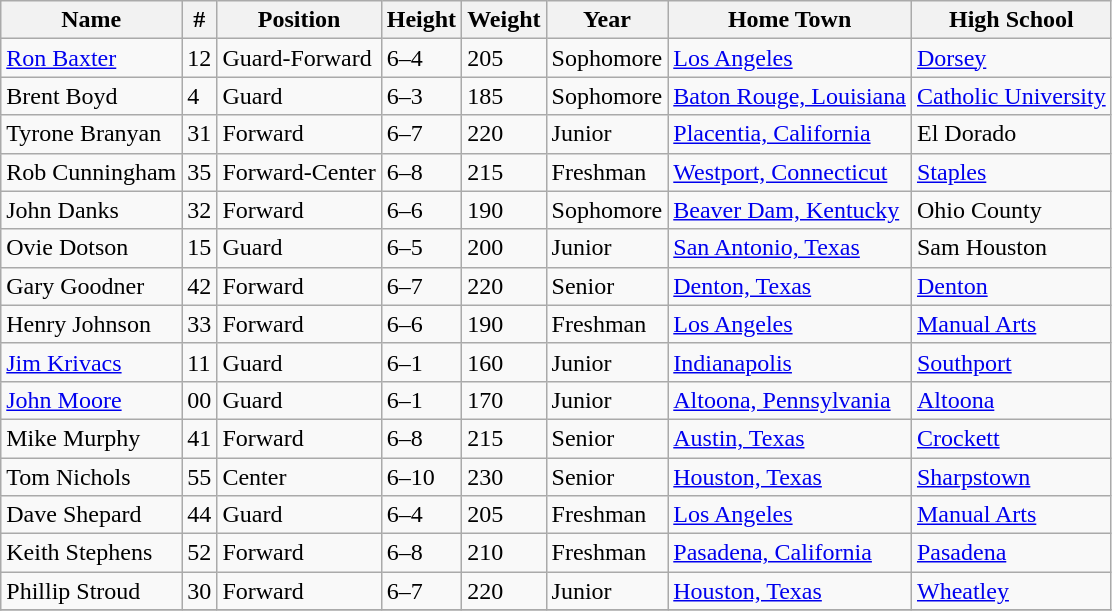<table class="wikitable" style="text-align: left;">
<tr>
<th>Name</th>
<th>#</th>
<th>Position</th>
<th>Height</th>
<th>Weight</th>
<th>Year</th>
<th>Home Town</th>
<th>High School</th>
</tr>
<tr>
<td><a href='#'>Ron Baxter</a></td>
<td>12</td>
<td>Guard-Forward</td>
<td>6–4</td>
<td>205</td>
<td>Sophomore</td>
<td><a href='#'>Los Angeles</a></td>
<td><a href='#'>Dorsey</a></td>
</tr>
<tr>
<td>Brent Boyd</td>
<td>4</td>
<td>Guard</td>
<td>6–3</td>
<td>185</td>
<td>Sophomore</td>
<td><a href='#'>Baton Rouge, Louisiana</a></td>
<td><a href='#'>Catholic University</a></td>
</tr>
<tr>
<td>Tyrone Branyan</td>
<td>31</td>
<td>Forward</td>
<td>6–7</td>
<td>220</td>
<td>Junior</td>
<td><a href='#'>Placentia, California</a></td>
<td>El Dorado</td>
</tr>
<tr>
<td>Rob Cunningham</td>
<td>35</td>
<td>Forward-Center</td>
<td>6–8</td>
<td>215</td>
<td>Freshman</td>
<td><a href='#'>Westport, Connecticut</a></td>
<td><a href='#'>Staples</a></td>
</tr>
<tr>
<td>John Danks</td>
<td>32</td>
<td>Forward</td>
<td>6–6</td>
<td>190</td>
<td>Sophomore</td>
<td><a href='#'>Beaver Dam, Kentucky</a></td>
<td>Ohio County</td>
</tr>
<tr>
<td>Ovie Dotson</td>
<td>15</td>
<td>Guard</td>
<td>6–5</td>
<td>200</td>
<td>Junior</td>
<td><a href='#'>San Antonio, Texas</a></td>
<td>Sam Houston</td>
</tr>
<tr>
<td>Gary Goodner</td>
<td>42</td>
<td>Forward</td>
<td>6–7</td>
<td>220</td>
<td>Senior</td>
<td><a href='#'>Denton, Texas</a></td>
<td><a href='#'>Denton</a></td>
</tr>
<tr>
<td>Henry Johnson</td>
<td>33</td>
<td>Forward</td>
<td>6–6</td>
<td>190</td>
<td>Freshman</td>
<td><a href='#'>Los Angeles</a></td>
<td><a href='#'>Manual Arts</a></td>
</tr>
<tr>
<td><a href='#'>Jim Krivacs</a></td>
<td>11</td>
<td>Guard</td>
<td>6–1</td>
<td>160</td>
<td>Junior</td>
<td><a href='#'>Indianapolis</a></td>
<td><a href='#'>Southport</a></td>
</tr>
<tr>
<td><a href='#'>John Moore</a></td>
<td>00</td>
<td>Guard</td>
<td>6–1</td>
<td>170</td>
<td>Junior</td>
<td><a href='#'>Altoona, Pennsylvania</a></td>
<td><a href='#'>Altoona</a></td>
</tr>
<tr>
<td>Mike Murphy</td>
<td>41</td>
<td>Forward</td>
<td>6–8</td>
<td>215</td>
<td>Senior</td>
<td><a href='#'>Austin, Texas</a></td>
<td><a href='#'>Crockett</a></td>
</tr>
<tr>
<td>Tom Nichols</td>
<td>55</td>
<td>Center</td>
<td>6–10</td>
<td>230</td>
<td>Senior</td>
<td><a href='#'>Houston, Texas</a></td>
<td><a href='#'>Sharpstown</a></td>
</tr>
<tr>
<td>Dave Shepard</td>
<td>44</td>
<td>Guard</td>
<td>6–4</td>
<td>205</td>
<td>Freshman</td>
<td><a href='#'>Los Angeles</a></td>
<td><a href='#'>Manual Arts</a></td>
</tr>
<tr>
<td>Keith Stephens</td>
<td>52</td>
<td>Forward</td>
<td>6–8</td>
<td>210</td>
<td>Freshman</td>
<td><a href='#'>Pasadena, California</a></td>
<td><a href='#'>Pasadena</a></td>
</tr>
<tr>
<td>Phillip Stroud</td>
<td>30</td>
<td>Forward</td>
<td>6–7</td>
<td>220</td>
<td>Junior</td>
<td><a href='#'>Houston, Texas</a></td>
<td><a href='#'>Wheatley</a></td>
</tr>
<tr>
</tr>
</table>
